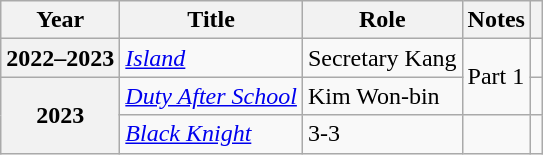<table class="wikitable  plainrowheaders">
<tr>
<th scope="col">Year</th>
<th scope="col">Title</th>
<th scope="col">Role</th>
<th>Notes</th>
<th scope="col" class="unsortable"></th>
</tr>
<tr>
<th scope="row">2022–2023</th>
<td><em><a href='#'>Island</a></em></td>
<td>Secretary Kang</td>
<td rowspan="2">Part 1</td>
<td></td>
</tr>
<tr>
<th scope="row" rowspan="2">2023</th>
<td><em><a href='#'>Duty After School</a></em></td>
<td>Kim Won-bin</td>
<td></td>
</tr>
<tr>
<td><em><a href='#'>Black Knight</a></em></td>
<td>3-3</td>
<td></td>
<td></td>
</tr>
</table>
